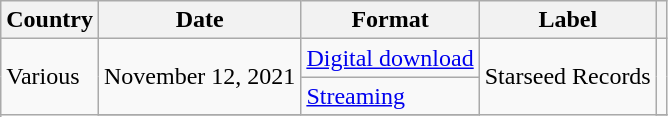<table class="wikitable">
<tr>
<th>Country</th>
<th>Date</th>
<th>Format</th>
<th>Label</th>
<th></th>
</tr>
<tr>
<td rowspan="3">Various</td>
<td rowspan="2">November 12, 2021</td>
<td><a href='#'>Digital download</a></td>
<td rowspan="3">Starseed Records</td>
<td rowspan="2"></td>
</tr>
<tr>
<td><a href='#'>Streaming</a></td>
</tr>
<tr>
</tr>
</table>
